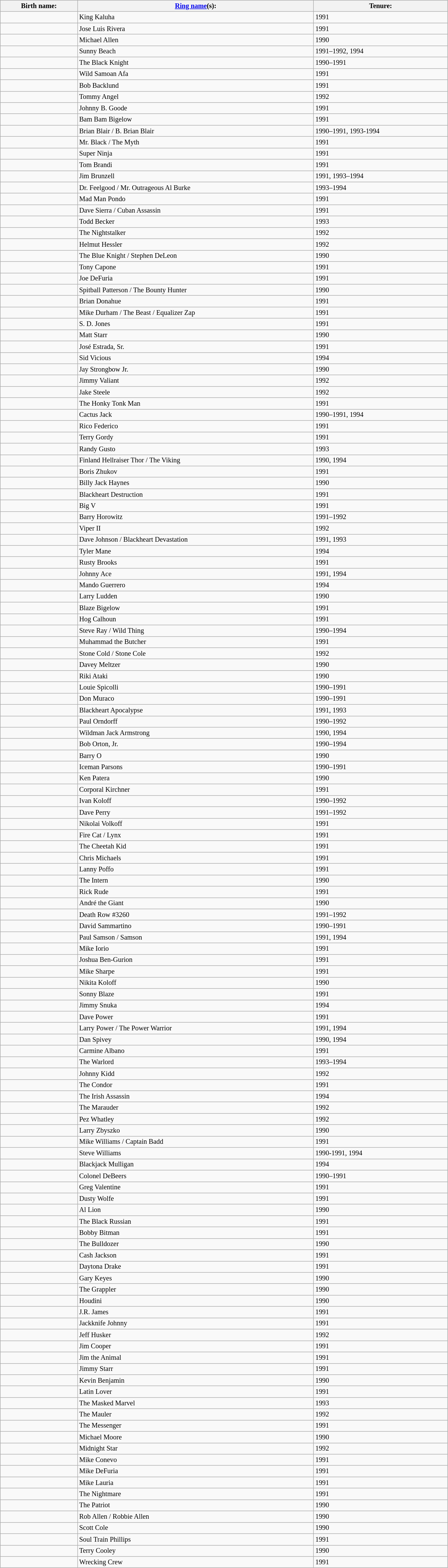<table class="sortable wikitable" style="font-size:85%; text-align:left; width:70%;">
<tr>
<th>Birth name:</th>
<th><a href='#'>Ring name</a>(s):</th>
<th>Tenure:</th>
</tr>
<tr>
<td></td>
<td>King Kaluha</td>
<td sort>1991</td>
</tr>
<tr>
<td></td>
<td>Jose Luis Rivera</td>
<td sort>1991</td>
</tr>
<tr>
<td></td>
<td>Michael Allen</td>
<td sort>1990</td>
</tr>
<tr>
<td></td>
<td>Sunny Beach</td>
<td sort>1991–1992, 1994</td>
</tr>
<tr>
<td></td>
<td>The Black Knight</td>
<td sort>1990–1991</td>
</tr>
<tr>
<td> </td>
<td>Wild Samoan Afa</td>
<td sort>1991</td>
</tr>
<tr>
<td></td>
<td>Bob Backlund</td>
<td sort>1991</td>
</tr>
<tr>
<td></td>
<td>Tommy Angel</td>
<td sort>1992</td>
</tr>
<tr>
<td></td>
<td>Johnny B. Goode</td>
<td sort>1991</td>
</tr>
<tr>
<td> </td>
<td>Bam Bam Bigelow</td>
<td sort>1991</td>
</tr>
<tr>
<td></td>
<td>Brian Blair / B. Brian Blair</td>
<td sort>1990–1991, 1993-1994</td>
</tr>
<tr>
<td></td>
<td>Mr. Black / The Myth</td>
<td sort>1991</td>
</tr>
<tr>
<td> </td>
<td>Super Ninja</td>
<td sort>1991</td>
</tr>
<tr>
<td></td>
<td>Tom Brandi</td>
<td sort>1991</td>
</tr>
<tr>
<td></td>
<td>Jim Brunzell</td>
<td sort>1991, 1993–1994</td>
</tr>
<tr>
<td></td>
<td>Dr. Feelgood / Mr. Outrageous Al Burke</td>
<td sort>1993–1994</td>
</tr>
<tr>
<td></td>
<td>Mad Man Pondo</td>
<td sort>1991</td>
</tr>
<tr>
<td></td>
<td>Dave Sierra / Cuban Assassin</td>
<td sort>1991</td>
</tr>
<tr>
<td></td>
<td>Todd Becker</td>
<td sort>1993</td>
</tr>
<tr>
<td></td>
<td>The Nightstalker</td>
<td sort>1992</td>
</tr>
<tr>
<td></td>
<td>Helmut Hessler</td>
<td sort>1992</td>
</tr>
<tr>
<td> </td>
<td>The Blue Knight / Stephen DeLeon</td>
<td sort>1990</td>
</tr>
<tr>
<td></td>
<td>Tony Capone</td>
<td sort>1991</td>
</tr>
<tr>
<td></td>
<td>Joe DeFuria</td>
<td sort>1991</td>
</tr>
<tr>
<td></td>
<td>Spitball Patterson / The Bounty Hunter</td>
<td sort>1990</td>
</tr>
<tr>
<td></td>
<td>Brian Donahue</td>
<td sort>1991</td>
</tr>
<tr>
<td> </td>
<td>Mike Durham / The Beast / Equalizer Zap</td>
<td sort>1991</td>
</tr>
<tr>
<td> </td>
<td>S. D. Jones</td>
<td sort>1991</td>
</tr>
<tr>
<td></td>
<td>Matt Starr</td>
<td sort>1990</td>
</tr>
<tr>
<td></td>
<td>José Estrada, Sr.</td>
<td sort>1991</td>
</tr>
<tr>
<td> </td>
<td>Sid Vicious</td>
<td sort>1994</td>
</tr>
<tr>
<td></td>
<td>Jay Strongbow Jr.</td>
<td sort>1990</td>
</tr>
<tr>
<td></td>
<td>Jimmy Valiant</td>
<td sort>1992</td>
</tr>
<tr>
<td></td>
<td>Jake Steele</td>
<td sort>1992</td>
</tr>
<tr>
<td></td>
<td>The Honky Tonk Man</td>
<td sort>1991</td>
</tr>
<tr>
<td></td>
<td>Cactus Jack</td>
<td sort>1990–1991, 1994</td>
</tr>
<tr>
<td></td>
<td>Rico Federico</td>
<td sort>1991</td>
</tr>
<tr>
<td> </td>
<td>Terry Gordy</td>
<td sort>1991</td>
</tr>
<tr>
<td></td>
<td>Randy Gusto</td>
<td sort>1993</td>
</tr>
<tr>
<td> </td>
<td>Finland Hellraiser Thor / The Viking</td>
<td sort>1990, 1994</td>
</tr>
<tr>
<td></td>
<td>Boris Zhukov</td>
<td sort>1991</td>
</tr>
<tr>
<td></td>
<td>Billy Jack Haynes</td>
<td sort>1990</td>
</tr>
<tr>
<td></td>
<td>Blackheart Destruction</td>
<td sort>1991</td>
</tr>
<tr>
<td></td>
<td>Big V</td>
<td sort>1991</td>
</tr>
<tr>
<td></td>
<td>Barry Horowitz</td>
<td sort>1991–1992</td>
</tr>
<tr>
<td></td>
<td>Viper II</td>
<td sort>1992</td>
</tr>
<tr>
<td> </td>
<td>Dave Johnson / Blackheart Devastation</td>
<td sort>1991, 1993</td>
</tr>
<tr>
<td></td>
<td>Tyler Mane</td>
<td sort>1994</td>
</tr>
<tr>
<td> </td>
<td>Rusty Brooks</td>
<td sort>1991</td>
</tr>
<tr>
<td></td>
<td>Johnny Ace</td>
<td sort>1991, 1994</td>
</tr>
<tr>
<td></td>
<td>Mando Guerrero</td>
<td sort>1994</td>
</tr>
<tr>
<td></td>
<td>Larry Ludden</td>
<td sort>1990</td>
</tr>
<tr>
<td></td>
<td>Blaze Bigelow</td>
<td sort>1991</td>
</tr>
<tr>
<td></td>
<td>Hog Calhoun</td>
<td sort>1991</td>
</tr>
<tr>
<td></td>
<td>Steve Ray / Wild Thing</td>
<td sort>1990–1994</td>
</tr>
<tr>
<td> </td>
<td>Muhammad the Butcher</td>
<td sort>1991</td>
</tr>
<tr>
<td></td>
<td>Stone Cold / Stone Cole</td>
<td sort>1992</td>
</tr>
<tr>
<td></td>
<td>Davey Meltzer</td>
<td sort>1990</td>
</tr>
<tr>
<td></td>
<td>Riki Ataki</td>
<td sort>1990</td>
</tr>
<tr>
<td> </td>
<td>Louie Spicolli</td>
<td sort>1990–1991</td>
</tr>
<tr>
<td></td>
<td>Don Muraco</td>
<td sort>1990–1991</td>
</tr>
<tr>
<td></td>
<td>Blackheart Apocalypse</td>
<td sort>1991, 1993</td>
</tr>
<tr>
<td> </td>
<td>Paul Orndorff</td>
<td sort>1990–1992</td>
</tr>
<tr>
<td></td>
<td>Wildman Jack Armstrong</td>
<td sort>1990, 1994</td>
</tr>
<tr>
<td></td>
<td>Bob Orton, Jr.</td>
<td sort>1990–1994</td>
</tr>
<tr>
<td> </td>
<td>Barry O</td>
<td sort>1990</td>
</tr>
<tr>
<td></td>
<td>Iceman Parsons</td>
<td sort>1990–1991</td>
</tr>
<tr>
<td></td>
<td>Ken Patera</td>
<td sort>1990</td>
</tr>
<tr>
<td></td>
<td>Corporal Kirchner</td>
<td sort>1991</td>
</tr>
<tr>
<td> </td>
<td>Ivan Koloff</td>
<td sort>1990–1992</td>
</tr>
<tr>
<td></td>
<td>Dave Perry</td>
<td sort>1991–1992</td>
</tr>
<tr>
<td> </td>
<td>Nikolai Volkoff</td>
<td sort>1991</td>
</tr>
<tr>
<td> </td>
<td>Fire Cat / Lynx</td>
<td sort>1991</td>
</tr>
<tr>
<td> </td>
<td>The Cheetah Kid</td>
<td sort>1991</td>
</tr>
<tr>
<td></td>
<td>Chris Michaels</td>
<td sort>1991</td>
</tr>
<tr>
<td> </td>
<td>Lanny Poffo</td>
<td sort>1991</td>
</tr>
<tr>
<td></td>
<td>The Intern</td>
<td sort>1990</td>
</tr>
<tr>
<td> </td>
<td>Rick Rude</td>
<td sort>1991</td>
</tr>
<tr>
<td> </td>
<td>André the Giant</td>
<td sort>1990</td>
</tr>
<tr>
<td> </td>
<td>Death Row #3260</td>
<td sort>1991–1992</td>
</tr>
<tr>
<td></td>
<td>David Sammartino</td>
<td sort>1990–1991</td>
</tr>
<tr>
<td></td>
<td>Paul Samson / Samson</td>
<td sort>1991, 1994</td>
</tr>
<tr>
<td></td>
<td>Mike Iorio</td>
<td sort>1991</td>
</tr>
<tr>
<td></td>
<td>Joshua Ben-Gurion</td>
<td sort>1991</td>
</tr>
<tr>
<td> </td>
<td>Mike Sharpe</td>
<td sort>1991</td>
</tr>
<tr>
<td></td>
<td>Nikita Koloff</td>
<td sort>1990</td>
</tr>
<tr>
<td></td>
<td>Sonny Blaze</td>
<td sort>1991</td>
</tr>
<tr>
<td> </td>
<td>Jimmy Snuka</td>
<td sort>1994</td>
</tr>
<tr>
<td></td>
<td>Dave Power</td>
<td sort>1991</td>
</tr>
<tr>
<td></td>
<td>Larry Power / The Power Warrior</td>
<td sort>1991, 1994</td>
</tr>
<tr>
<td></td>
<td>Dan Spivey</td>
<td sort>1990, 1994</td>
</tr>
<tr>
<td></td>
<td>Carmine Albano</td>
<td sort>1991</td>
</tr>
<tr>
<td></td>
<td>The Warlord</td>
<td sort>1993–1994</td>
</tr>
<tr>
<td></td>
<td>Johnny Kidd</td>
<td sort>1992</td>
</tr>
<tr>
<td></td>
<td>The Condor</td>
<td sort>1991</td>
</tr>
<tr>
<td></td>
<td>The Irish Assassin</td>
<td sort>1994</td>
</tr>
<tr>
<td> </td>
<td>The Marauder</td>
<td sort>1992</td>
</tr>
<tr>
<td> </td>
<td>Pez Whatley</td>
<td sort>1992</td>
</tr>
<tr>
<td></td>
<td>Larry Zbyszko</td>
<td sort>1990</td>
</tr>
<tr>
<td></td>
<td>Mike Williams / Captain Badd</td>
<td sort>1991</td>
</tr>
<tr>
<td> </td>
<td>Steve Williams</td>
<td sort>1990-1991, 1994</td>
</tr>
<tr>
<td> </td>
<td>Blackjack Mulligan</td>
<td sort>1994</td>
</tr>
<tr>
<td></td>
<td>Colonel DeBeers</td>
<td sort>1990–1991</td>
</tr>
<tr>
<td></td>
<td>Greg Valentine</td>
<td sort>1991</td>
</tr>
<tr>
<td></td>
<td>Dusty Wolfe</td>
<td sort>1991</td>
</tr>
<tr>
<td></td>
<td>Al Lion</td>
<td sort>1990</td>
</tr>
<tr>
<td></td>
<td>The Black Russian</td>
<td sort>1991</td>
</tr>
<tr>
<td></td>
<td>Bobby Bitman</td>
<td sort>1991</td>
</tr>
<tr>
<td></td>
<td>The Bulldozer</td>
<td sort>1990</td>
</tr>
<tr>
<td></td>
<td>Cash Jackson</td>
<td sort>1991</td>
</tr>
<tr>
<td></td>
<td>Daytona Drake</td>
<td sort>1991</td>
</tr>
<tr>
<td></td>
<td>Gary Keyes</td>
<td sort>1990</td>
</tr>
<tr>
<td></td>
<td>The Grappler</td>
<td sort>1990</td>
</tr>
<tr>
<td></td>
<td>Houdini</td>
<td sort>1990</td>
</tr>
<tr>
<td></td>
<td>J.R. James</td>
<td sort>1991</td>
</tr>
<tr>
<td></td>
<td>Jackknife Johnny</td>
<td sort>1991</td>
</tr>
<tr>
<td></td>
<td>Jeff Husker</td>
<td sort>1992</td>
</tr>
<tr>
<td></td>
<td>Jim Cooper</td>
<td sort>1991</td>
</tr>
<tr>
<td></td>
<td>Jim the Animal</td>
<td sort>1991</td>
</tr>
<tr>
<td></td>
<td>Jimmy Starr</td>
<td sort>1991</td>
</tr>
<tr>
<td></td>
<td>Kevin Benjamin</td>
<td sort>1990</td>
</tr>
<tr>
<td></td>
<td>Latin Lover</td>
<td sort>1991</td>
</tr>
<tr>
<td></td>
<td>The Masked Marvel</td>
<td sort>1993</td>
</tr>
<tr>
<td></td>
<td>The Mauler</td>
<td sort>1992</td>
</tr>
<tr>
<td></td>
<td>The Messenger</td>
<td sort>1991</td>
</tr>
<tr>
<td></td>
<td>Michael Moore</td>
<td sort>1990</td>
</tr>
<tr>
<td></td>
<td>Midnight Star</td>
<td sort>1992</td>
</tr>
<tr>
<td></td>
<td>Mike Conevo</td>
<td sort>1991</td>
</tr>
<tr>
<td></td>
<td>Mike DeFuria</td>
<td sort>1991</td>
</tr>
<tr>
<td></td>
<td>Mike Lauria</td>
<td sort>1991</td>
</tr>
<tr>
<td></td>
<td>The Nightmare</td>
<td sort>1991</td>
</tr>
<tr>
<td></td>
<td>The Patriot</td>
<td sort>1990</td>
</tr>
<tr>
<td></td>
<td>Rob Allen / Robbie Allen</td>
<td sort>1990</td>
</tr>
<tr>
<td></td>
<td>Scott Cole</td>
<td sort>1990</td>
</tr>
<tr>
<td></td>
<td>Soul Train Phillips</td>
<td sort>1991</td>
</tr>
<tr>
<td></td>
<td>Terry Cooley</td>
<td sort>1990</td>
</tr>
<tr>
<td></td>
<td>Wrecking Crew</td>
<td sort>1991</td>
</tr>
</table>
